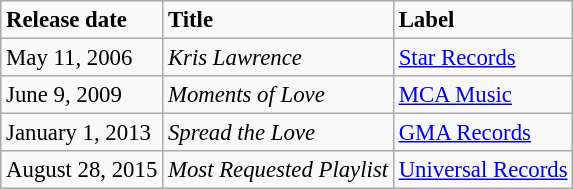<table class="wikitable" style="font-size: 95%;">
<tr>
<td><strong>Release date</strong></td>
<td><strong>Title</strong></td>
<td><strong>Label</strong></td>
</tr>
<tr>
<td>May 11, 2006</td>
<td><em>Kris Lawrence</em></td>
<td><a href='#'>Star Records</a></td>
</tr>
<tr>
<td>June 9, 2009</td>
<td><em>Moments of Love</em></td>
<td><a href='#'>MCA Music</a></td>
</tr>
<tr>
<td>January 1, 2013</td>
<td><em>Spread the Love</em></td>
<td><a href='#'>GMA Records</a></td>
</tr>
<tr>
<td>August 28, 2015</td>
<td><em>Most Requested Playlist</em></td>
<td><a href='#'>Universal Records</a></td>
</tr>
</table>
